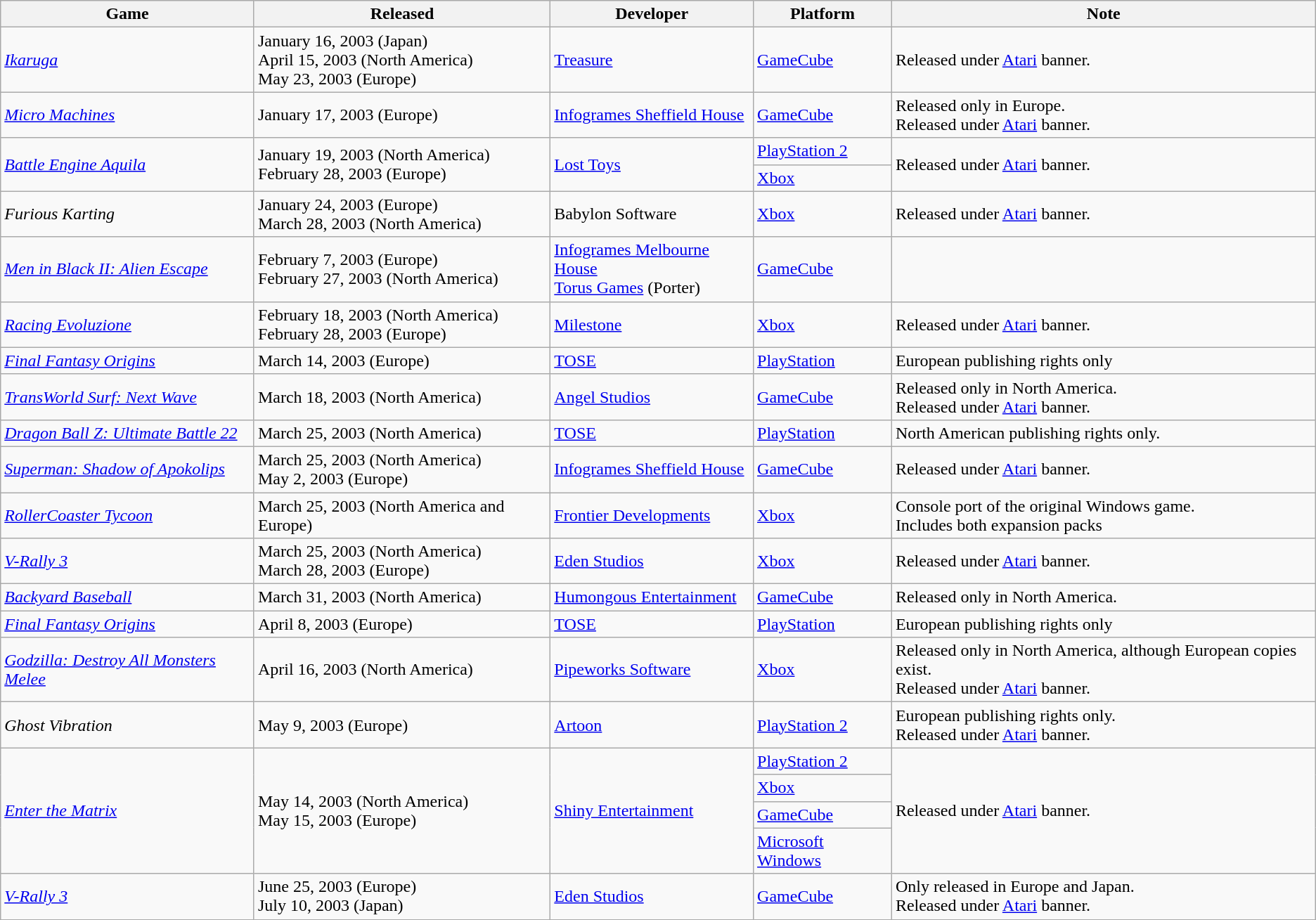<table class="wikitable sortable">
<tr>
<th>Game</th>
<th>Released</th>
<th>Developer</th>
<th>Platform</th>
<th>Note</th>
</tr>
<tr>
<td><em><a href='#'>Ikaruga</a></em></td>
<td>January 16, 2003 (Japan)<br>April 15, 2003 (North America)<br>May 23, 2003 (Europe)</td>
<td><a href='#'>Treasure</a></td>
<td><a href='#'>GameCube</a></td>
<td>Released under <a href='#'>Atari</a> banner.</td>
</tr>
<tr>
<td><em><a href='#'>Micro Machines</a></em></td>
<td>January 17, 2003 (Europe)</td>
<td><a href='#'>Infogrames Sheffield House</a></td>
<td><a href='#'>GameCube</a></td>
<td>Released only in Europe.<br>Released under <a href='#'>Atari</a> banner.</td>
</tr>
<tr>
<td rowspan="2"><em><a href='#'>Battle Engine Aquila</a></em></td>
<td rowspan="2">January 19, 2003 (North America)<br>February 28, 2003 (Europe)</td>
<td rowspan="2"><a href='#'>Lost Toys</a></td>
<td><a href='#'>PlayStation 2</a></td>
<td rowspan="2">Released under <a href='#'>Atari</a> banner.</td>
</tr>
<tr>
<td><a href='#'>Xbox</a></td>
</tr>
<tr>
<td><em>Furious Karting</em></td>
<td>January 24, 2003 (Europe)<br>March 28, 2003 (North America)</td>
<td>Babylon Software</td>
<td><a href='#'>Xbox</a></td>
<td>Released under <a href='#'>Atari</a> banner.</td>
</tr>
<tr>
<td><em><a href='#'>Men in Black II: Alien Escape</a></em></td>
<td>February 7, 2003 (Europe)<br>February 27, 2003 (North America)</td>
<td><a href='#'>Infogrames Melbourne House</a><br><a href='#'>Torus Games</a> (Porter)</td>
<td><a href='#'>GameCube</a></td>
<td></td>
</tr>
<tr>
<td><em><a href='#'>Racing Evoluzione</a></em></td>
<td>February 18, 2003 (North America)<br>February 28, 2003 (Europe)</td>
<td><a href='#'>Milestone</a></td>
<td><a href='#'>Xbox</a></td>
<td>Released under <a href='#'>Atari</a> banner.</td>
</tr>
<tr>
<td><em><a href='#'>Final Fantasy Origins</a></em></td>
<td>March 14, 2003 (Europe)</td>
<td><a href='#'>TOSE</a></td>
<td><a href='#'>PlayStation</a></td>
<td>European publishing rights only</td>
</tr>
<tr>
<td><em><a href='#'>TransWorld Surf: Next Wave</a></em></td>
<td>March 18, 2003 (North America)</td>
<td><a href='#'>Angel Studios</a></td>
<td><a href='#'>GameCube</a></td>
<td>Released only in North America.<br>Released under <a href='#'>Atari</a> banner.</td>
</tr>
<tr>
<td><em><a href='#'>Dragon Ball Z: Ultimate Battle 22</a></em></td>
<td>March 25, 2003 (North America)</td>
<td><a href='#'>TOSE</a></td>
<td><a href='#'>PlayStation</a></td>
<td>North American publishing rights only.</td>
</tr>
<tr>
<td><em><a href='#'>Superman: Shadow of Apokolips</a></em></td>
<td>March 25, 2003 (North America)<br>May 2, 2003 (Europe)</td>
<td><a href='#'>Infogrames Sheffield House</a></td>
<td><a href='#'>GameCube</a></td>
<td>Released under <a href='#'>Atari</a> banner.</td>
</tr>
<tr>
<td><em><a href='#'>RollerCoaster Tycoon</a></em></td>
<td>March 25, 2003 (North America and Europe)</td>
<td><a href='#'>Frontier Developments</a></td>
<td><a href='#'>Xbox</a></td>
<td>Console port of the original Windows game.<br>Includes both expansion packs</td>
</tr>
<tr>
<td><em><a href='#'>V-Rally 3</a></em></td>
<td>March 25, 2003 (North America)<br>March 28, 2003 (Europe)</td>
<td><a href='#'>Eden Studios</a></td>
<td><a href='#'>Xbox</a></td>
<td>Released under <a href='#'>Atari</a> banner.</td>
</tr>
<tr>
<td><em><a href='#'>Backyard Baseball</a></em></td>
<td>March 31, 2003 (North America)</td>
<td><a href='#'>Humongous Entertainment</a></td>
<td><a href='#'>GameCube</a></td>
<td>Released only in North America.</td>
</tr>
<tr>
<td><em><a href='#'>Final Fantasy Origins</a></em></td>
<td>April 8, 2003 (Europe)</td>
<td><a href='#'>TOSE</a></td>
<td><a href='#'>PlayStation</a></td>
<td>European publishing rights only</td>
</tr>
<tr>
<td><em><a href='#'>Godzilla: Destroy All Monsters Melee</a></em></td>
<td>April 16, 2003 (North America)</td>
<td><a href='#'>Pipeworks Software</a></td>
<td><a href='#'>Xbox</a></td>
<td>Released only in North America, although European copies exist.<br>Released under <a href='#'>Atari</a> banner.</td>
</tr>
<tr>
<td><em>Ghost Vibration</em></td>
<td>May 9, 2003 (Europe)</td>
<td><a href='#'>Artoon</a></td>
<td><a href='#'>PlayStation 2</a></td>
<td>European publishing rights only.<br>Released under <a href='#'>Atari</a> banner.</td>
</tr>
<tr>
<td rowspan="4"><em><a href='#'>Enter the Matrix</a></em></td>
<td rowspan="4">May 14, 2003 (North America)<br>May 15, 2003 (Europe)</td>
<td rowspan="4"><a href='#'>Shiny Entertainment</a></td>
<td><a href='#'>PlayStation 2</a></td>
<td rowspan="4">Released under <a href='#'>Atari</a> banner.</td>
</tr>
<tr>
<td><a href='#'>Xbox</a></td>
</tr>
<tr>
<td><a href='#'>GameCube</a></td>
</tr>
<tr>
<td><a href='#'>Microsoft Windows</a></td>
</tr>
<tr>
<td><em><a href='#'>V-Rally 3</a></em></td>
<td>June 25, 2003 (Europe)<br>July 10, 2003 (Japan)</td>
<td><a href='#'>Eden Studios</a></td>
<td><a href='#'>GameCube</a></td>
<td>Only released in Europe and Japan.<br>Released under <a href='#'>Atari</a> banner.</td>
</tr>
</table>
